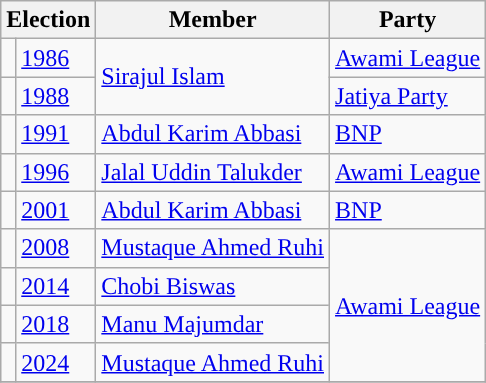<table class="wikitable">
<tr>
<th colspan="2">Election</th>
<th>Member</th>
<th>Party</th>
</tr>
<tr>
<td style="background-color:"></td>
<td><a href='#'>1986</a></td>
<td rowspan="2"><a href='#'>Sirajul Islam</a></td>
<td><a href='#'>Awami League</a></td>
</tr>
<tr>
<td style="background-color:"></td>
<td><a href='#'>1988</a></td>
<td><a href='#'>Jatiya Party</a></td>
</tr>
<tr>
<td style="background-color:"></td>
<td><a href='#'>1991</a></td>
<td><a href='#'>Abdul Karim Abbasi</a></td>
<td><a href='#'>BNP</a></td>
</tr>
<tr>
<td style="background-color:"></td>
<td><a href='#'>1996</a></td>
<td><a href='#'>Jalal Uddin Talukder</a></td>
<td><a href='#'>Awami League</a></td>
</tr>
<tr>
<td style="background-color:"></td>
<td><a href='#'>2001</a></td>
<td><a href='#'>Abdul Karim Abbasi</a></td>
<td><a href='#'>BNP</a></td>
</tr>
<tr>
<td style="background-color:"></td>
<td><a href='#'>2008</a></td>
<td><a href='#'>Mustaque Ahmed Ruhi</a></td>
<td rowspan="4"><a href='#'>Awami League</a></td>
</tr>
<tr>
<td style="background-color:"></td>
<td><a href='#'>2014</a></td>
<td><a href='#'>Chobi Biswas</a></td>
</tr>
<tr>
<td style="background-color:"></td>
<td><a href='#'>2018</a></td>
<td><a href='#'>Manu Majumdar</a></td>
</tr>
<tr>
<td style="background-color:"></td>
<td><a href='#'>2024</a></td>
<td><a href='#'>Mustaque Ahmed Ruhi</a></td>
</tr>
<tr>
</tr>
</table>
